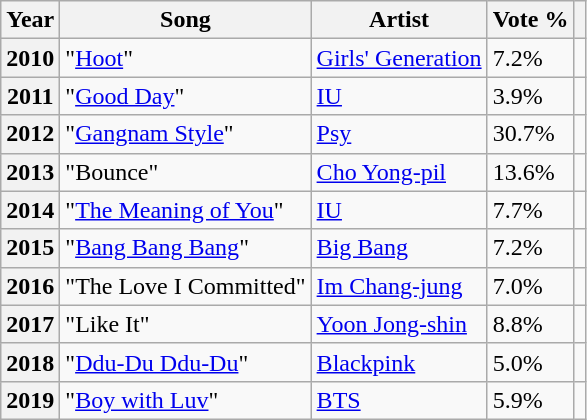<table class="wikitable plainrowheaders sortable">
<tr>
<th scope="col">Year</th>
<th scope="col">Song</th>
<th scope="col">Artist</th>
<th scope="col">Vote %</th>
<th scope="col" class="unsortable"></th>
</tr>
<tr>
<th scope="row">2010</th>
<td>"<a href='#'>Hoot</a>"</td>
<td><a href='#'>Girls' Generation</a></td>
<td>7.2%</td>
<td></td>
</tr>
<tr>
<th scope="row">2011</th>
<td>"<a href='#'>Good Day</a>"</td>
<td><a href='#'>IU</a></td>
<td>3.9%</td>
<td></td>
</tr>
<tr>
<th scope="row">2012</th>
<td>"<a href='#'>Gangnam Style</a>"</td>
<td><a href='#'>Psy</a></td>
<td>30.7%</td>
<td></td>
</tr>
<tr>
<th scope="row">2013</th>
<td>"Bounce"</td>
<td><a href='#'>Cho Yong-pil</a></td>
<td>13.6%</td>
<td></td>
</tr>
<tr>
<th scope="row">2014</th>
<td>"<a href='#'>The Meaning of You</a>"</td>
<td><a href='#'>IU</a></td>
<td>7.7%</td>
<td></td>
</tr>
<tr>
<th scope="row">2015</th>
<td>"<a href='#'>Bang Bang Bang</a>"</td>
<td><a href='#'>Big Bang</a></td>
<td>7.2%</td>
<td></td>
</tr>
<tr>
<th scope="row">2016</th>
<td>"The Love I Committed"</td>
<td><a href='#'>Im Chang-jung</a></td>
<td>7.0%</td>
<td></td>
</tr>
<tr>
<th scope="row">2017</th>
<td>"Like It"</td>
<td><a href='#'>Yoon Jong-shin</a></td>
<td>8.8%</td>
<td></td>
</tr>
<tr>
<th scope="row">2018</th>
<td>"<a href='#'>Ddu-Du Ddu-Du</a>"</td>
<td><a href='#'>Blackpink</a></td>
<td>5.0%</td>
<td></td>
</tr>
<tr>
<th scope="row">2019</th>
<td>"<a href='#'>Boy with Luv</a>"</td>
<td><a href='#'>BTS</a></td>
<td>5.9%</td>
<td></td>
</tr>
</table>
